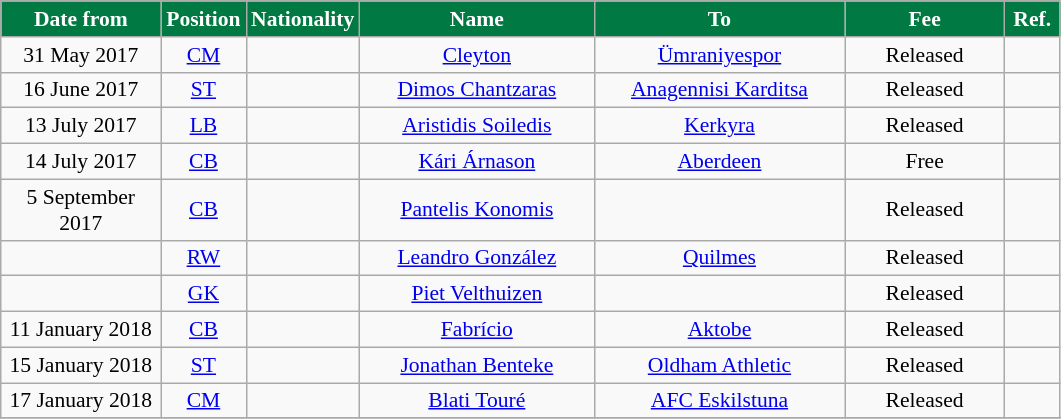<table class="wikitable"  style="text-align:center; font-size:90%; ">
<tr>
<th style="background:#007942; color:#FFFFFF; width:100px;">Date from</th>
<th style="background:#007942; color:#FFFFFF; width:50px;">Position</th>
<th style="background:#007942; color:#FFFFFF; width:50px;">Nationality</th>
<th style="background:#007942; color:#FFFFFF; width:150px;">Name</th>
<th style="background:#007942; color:#FFFFFF; width:160px;">To</th>
<th style="background:#007942; color:#FFFFFF; width:100px;">Fee</th>
<th style="background:#007942; color:#FFFFFF; width:30px;">Ref.</th>
</tr>
<tr>
<td>31 May 2017</td>
<td><a href='#'>CM</a></td>
<td></td>
<td><a href='#'>Cleyton</a></td>
<td><a href='#'>Ümraniyespor</a></td>
<td>Released</td>
<td></td>
</tr>
<tr>
<td>16 June 2017</td>
<td><a href='#'>ST</a></td>
<td></td>
<td><a href='#'>Dimos Chantzaras</a></td>
<td><a href='#'>Anagennisi Karditsa</a></td>
<td>Released</td>
<td></td>
</tr>
<tr>
<td>13 July 2017</td>
<td><a href='#'>LB</a></td>
<td></td>
<td><a href='#'>Aristidis Soiledis</a></td>
<td><a href='#'>Kerkyra</a></td>
<td>Released</td>
<td></td>
</tr>
<tr>
<td>14 July 2017</td>
<td><a href='#'>CB</a></td>
<td></td>
<td><a href='#'>Kári Árnason</a></td>
<td><a href='#'>Aberdeen</a></td>
<td>Free</td>
<td></td>
</tr>
<tr>
<td>5 September 2017</td>
<td><a href='#'>CB</a></td>
<td></td>
<td><a href='#'>Pantelis Konomis</a></td>
<td></td>
<td>Released</td>
<td></td>
</tr>
<tr>
<td></td>
<td><a href='#'>RW</a></td>
<td></td>
<td><a href='#'>Leandro González</a></td>
<td><a href='#'>Quilmes</a></td>
<td>Released</td>
<td></td>
</tr>
<tr>
<td></td>
<td><a href='#'>GK</a></td>
<td></td>
<td><a href='#'>Piet Velthuizen</a></td>
<td></td>
<td>Released</td>
<td></td>
</tr>
<tr>
<td>11 January 2018</td>
<td><a href='#'>CB</a></td>
<td></td>
<td><a href='#'>Fabrício</a></td>
<td><a href='#'>Aktobe</a></td>
<td>Released</td>
<td></td>
</tr>
<tr>
<td>15 January 2018</td>
<td><a href='#'>ST</a></td>
<td></td>
<td><a href='#'>Jonathan Benteke</a></td>
<td><a href='#'>Oldham Athletic</a></td>
<td>Released</td>
<td></td>
</tr>
<tr>
<td>17 January 2018</td>
<td><a href='#'>CM</a></td>
<td></td>
<td><a href='#'>Blati Touré</a></td>
<td><a href='#'>AFC Eskilstuna</a></td>
<td>Released</td>
<td></td>
</tr>
<tr>
</tr>
</table>
